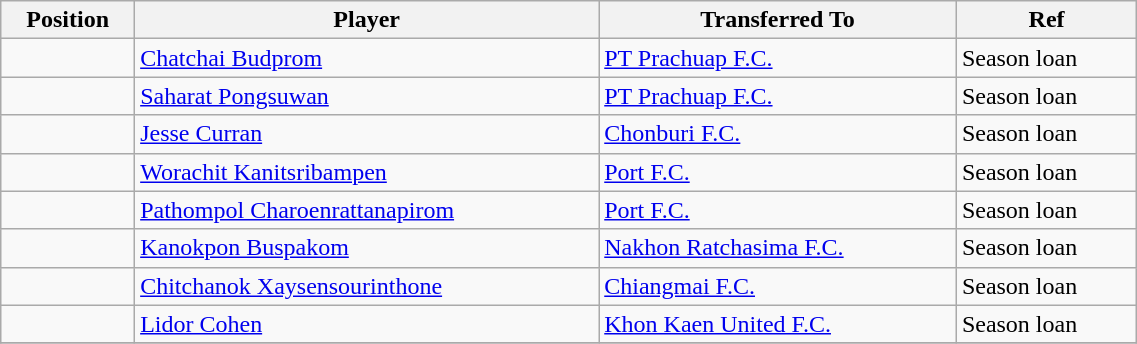<table class="wikitable sortable" style="width:60%; text-align:center; font-size:100%; text-align:left;">
<tr>
<th>Position</th>
<th>Player</th>
<th>Transferred To</th>
<th>Ref</th>
</tr>
<tr>
<td></td>
<td> <a href='#'>Chatchai Budprom</a></td>
<td> <a href='#'>PT Prachuap F.C.</a></td>
<td>Season loan</td>
</tr>
<tr>
<td></td>
<td> <a href='#'>Saharat Pongsuwan</a></td>
<td> <a href='#'>PT Prachuap F.C.</a></td>
<td>Season loan</td>
</tr>
<tr>
<td></td>
<td> <a href='#'>Jesse Curran</a></td>
<td> <a href='#'>Chonburi F.C.</a></td>
<td>Season loan</td>
</tr>
<tr>
<td></td>
<td> <a href='#'>Worachit Kanitsribampen</a></td>
<td> <a href='#'>Port F.C.</a></td>
<td>Season loan</td>
</tr>
<tr>
<td></td>
<td> <a href='#'>Pathompol Charoenrattanapirom</a></td>
<td> <a href='#'>Port F.C.</a></td>
<td>Season loan</td>
</tr>
<tr>
<td></td>
<td> <a href='#'>Kanokpon Buspakom</a></td>
<td> <a href='#'>Nakhon Ratchasima F.C.</a></td>
<td>Season loan</td>
</tr>
<tr>
<td></td>
<td> <a href='#'>Chitchanok Xaysensourinthone</a></td>
<td> <a href='#'>Chiangmai F.C.</a></td>
<td>Season loan</td>
</tr>
<tr>
<td></td>
<td> <a href='#'>Lidor Cohen</a></td>
<td> <a href='#'>Khon Kaen United F.C.</a></td>
<td>Season loan</td>
</tr>
<tr>
</tr>
</table>
